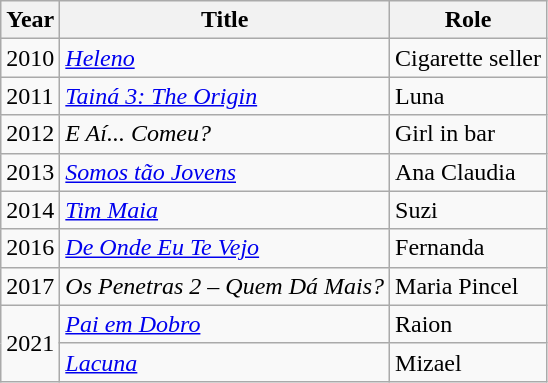<table class="wikitable">
<tr>
<th>Year</th>
<th>Title</th>
<th>Role</th>
</tr>
<tr>
<td>2010</td>
<td><em><a href='#'>Heleno</a></em></td>
<td>Cigarette seller</td>
</tr>
<tr>
<td>2011</td>
<td><em><a href='#'>Tainá 3: The Origin</a></em></td>
<td>Luna</td>
</tr>
<tr>
<td>2012</td>
<td><em>E Aí... Comeu?</em></td>
<td>Girl in bar</td>
</tr>
<tr>
<td>2013</td>
<td><em><a href='#'>Somos tão Jovens</a></em></td>
<td>Ana Claudia</td>
</tr>
<tr>
<td>2014</td>
<td><em><a href='#'>Tim Maia</a></em></td>
<td>Suzi</td>
</tr>
<tr>
<td>2016</td>
<td><em><a href='#'>De Onde Eu Te Vejo</a></em></td>
<td>Fernanda</td>
</tr>
<tr>
<td>2017</td>
<td><em>Os Penetras 2 – Quem Dá Mais?</em></td>
<td>Maria Pincel</td>
</tr>
<tr>
<td rowspan=2>2021</td>
<td><em><a href='#'>Pai em Dobro</a></em></td>
<td>Raion</td>
</tr>
<tr>
<td><em><a href='#'>Lacuna</a></em></td>
<td>Mizael</td>
</tr>
</table>
